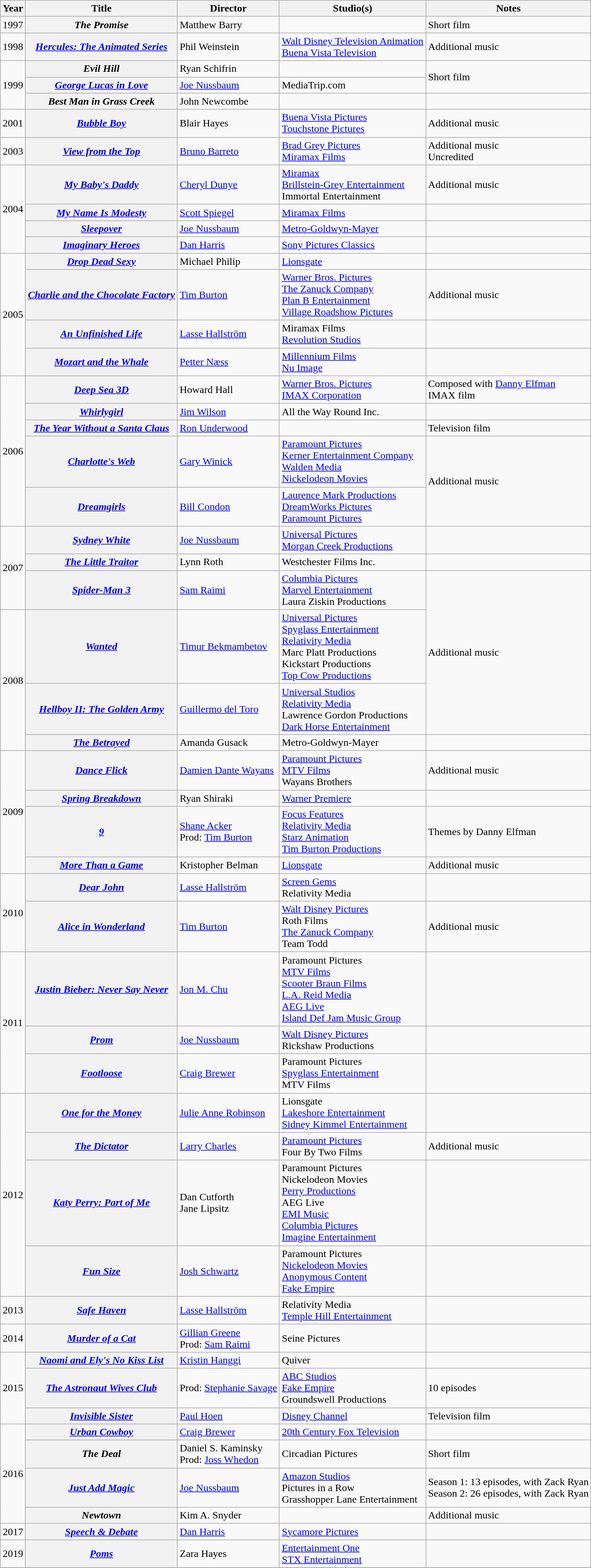<table class="wikitable">
<tr>
<th>Year</th>
<th>Title</th>
<th>Director</th>
<th>Studio(s)</th>
<th>Notes</th>
</tr>
<tr>
<td>1997</td>
<th><em>The Promise</em></th>
<td>Matthew Barry</td>
<td></td>
<td>Short film</td>
</tr>
<tr>
<td>1998</td>
<th><em><a href='#'>Hercules: The Animated Series</a></em></th>
<td>Phil Weinstein</td>
<td><a href='#'>Walt Disney Television Animation</a><br><a href='#'>Buena Vista Television</a></td>
<td>Additional music</td>
</tr>
<tr>
<td rowspan=3>1999</td>
<th><em> Evil Hill</em></th>
<td>Ryan Schifrin</td>
<td></td>
<td rowspan=2>Short film</td>
</tr>
<tr>
<th><em><a href='#'>George Lucas in Love</a></em></th>
<td><a href='#'>Joe Nussbaum</a></td>
<td>MediaTrip.com</td>
</tr>
<tr>
<th><em>Best Man in Grass Creek</em></th>
<td>John Newcombe</td>
<td></td>
<td></td>
</tr>
<tr>
<td>2001</td>
<th><em><a href='#'>Bubble Boy</a></em></th>
<td>Blair Hayes</td>
<td><a href='#'>Buena Vista Pictures</a><br><a href='#'>Touchstone Pictures</a></td>
<td>Additional music</td>
</tr>
<tr>
<td>2003</td>
<th><em><a href='#'>View from the Top</a></em></th>
<td><a href='#'>Bruno Barreto</a></td>
<td><a href='#'>Brad Grey Pictures</a><br><a href='#'>Miramax Films</a></td>
<td>Additional music<br>Uncredited</td>
</tr>
<tr>
<td rowspan=4>2004</td>
<th><em><a href='#'>My Baby's Daddy</a></em></th>
<td><a href='#'>Cheryl Dunye</a></td>
<td><a href='#'>Miramax</a><br><a href='#'>Brillstein-Grey Entertainment</a><br>Immortal Entertainment</td>
<td>Additional music</td>
</tr>
<tr>
<th><em><a href='#'>My Name Is Modesty</a></em></th>
<td><a href='#'>Scott Spiegel</a></td>
<td><a href='#'>Miramax Films</a></td>
<td></td>
</tr>
<tr>
<th><em><a href='#'>Sleepover</a></em></th>
<td><a href='#'>Joe Nussbaum</a></td>
<td><a href='#'>Metro-Goldwyn-Mayer</a></td>
<td></td>
</tr>
<tr>
<th><em><a href='#'>Imaginary Heroes</a></em></th>
<td><a href='#'>Dan Harris</a></td>
<td><a href='#'>Sony Pictures Classics</a></td>
<td></td>
</tr>
<tr>
<td rowspan=4>2005</td>
<th><em><a href='#'>Drop Dead Sexy</a></em></th>
<td>Michael Philip</td>
<td><a href='#'>Lionsgate</a></td>
<td></td>
</tr>
<tr>
<th><em><a href='#'>Charlie and the Chocolate Factory</a></em></th>
<td><a href='#'>Tim Burton</a></td>
<td><a href='#'>Warner Bros. Pictures</a><br><a href='#'>The Zanuck Company</a><br><a href='#'>Plan B Entertainment</a><br><a href='#'>Village Roadshow Pictures</a></td>
<td>Additional music</td>
</tr>
<tr>
<th><em><a href='#'>An Unfinished Life</a></em></th>
<td><a href='#'>Lasse Hallström</a></td>
<td>Miramax Films<br><a href='#'>Revolution Studios</a></td>
<td></td>
</tr>
<tr>
<th><em><a href='#'>Mozart and the Whale</a></em></th>
<td><a href='#'>Petter Næss</a></td>
<td><a href='#'>Millennium Films</a><br><a href='#'>Nu Image</a></td>
<td></td>
</tr>
<tr>
<td rowspan=5>2006</td>
<th><em><a href='#'>Deep Sea 3D</a></em></th>
<td>Howard Hall</td>
<td><a href='#'>Warner Bros. Pictures</a><br><a href='#'>IMAX Corporation</a></td>
<td>Composed with <a href='#'>Danny Elfman</a><br>IMAX film</td>
</tr>
<tr>
<th><em><a href='#'>Whirlygirl</a></em></th>
<td><a href='#'>Jim Wilson</a></td>
<td>All the Way Round Inc.</td>
<td></td>
</tr>
<tr>
<th><em><a href='#'>The Year Without a Santa Claus</a></em></th>
<td><a href='#'>Ron Underwood</a></td>
<td></td>
<td>Television film</td>
</tr>
<tr>
<th><em><a href='#'>Charlotte's Web</a></em></th>
<td><a href='#'>Gary Winick</a></td>
<td><a href='#'>Paramount Pictures</a><br><a href='#'>Kerner Entertainment Company</a><br><a href='#'>Walden Media</a><br><a href='#'>Nickelodeon Movies</a></td>
<td rowspan=2>Additional music</td>
</tr>
<tr>
<th><em><a href='#'>Dreamgirls</a></em></th>
<td><a href='#'>Bill Condon</a></td>
<td><a href='#'>Laurence Mark Productions</a><br><a href='#'>DreamWorks Pictures</a><br><a href='#'>Paramount Pictures</a></td>
</tr>
<tr>
<td rowspan=3>2007</td>
<th><em><a href='#'>Sydney White</a></em></th>
<td><a href='#'>Joe Nussbaum</a></td>
<td><a href='#'>Universal Pictures</a><br><a href='#'>Morgan Creek Productions</a></td>
<td></td>
</tr>
<tr>
<th><em><a href='#'>The Little Traitor</a></em></th>
<td>Lynn Roth</td>
<td>Westchester Films Inc.</td>
<td></td>
</tr>
<tr>
<th><em><a href='#'>Spider-Man 3</a></em></th>
<td><a href='#'>Sam Raimi</a></td>
<td><a href='#'>Columbia Pictures</a><br><a href='#'>Marvel Entertainment</a><br>Laura Ziskin Productions</td>
<td rowspan=3>Additional music</td>
</tr>
<tr>
<td rowspan=3>2008</td>
<th><em><a href='#'>Wanted</a></em></th>
<td><a href='#'>Timur Bekmambetov</a></td>
<td><a href='#'>Universal Pictures</a><br><a href='#'>Spyglass Entertainment</a><br><a href='#'>Relativity Media</a><br>Marc Platt Productions<br>Kickstart Productions<br><a href='#'>Top Cow Productions</a></td>
</tr>
<tr>
<th><em><a href='#'>Hellboy II: The Golden Army</a></em></th>
<td><a href='#'>Guillermo del Toro</a></td>
<td><a href='#'>Universal Studios</a><br><a href='#'>Relativity Media</a><br>Lawrence Gordon Productions<br><a href='#'>Dark Horse Entertainment</a></td>
</tr>
<tr>
<th><em><a href='#'>The Betrayed</a></em></th>
<td>Amanda Gusack</td>
<td>Metro-Goldwyn-Mayer</td>
<td></td>
</tr>
<tr>
<td rowspan=4>2009</td>
<th><em><a href='#'>Dance Flick</a></em></th>
<td><a href='#'>Damien Dante Wayans</a></td>
<td><a href='#'>Paramount Pictures</a><br><a href='#'>MTV Films</a><br>Wayans Brothers<br></td>
<td>Additional music</td>
</tr>
<tr>
<th><em><a href='#'>Spring Breakdown</a></em></th>
<td>Ryan Shiraki</td>
<td><a href='#'>Warner Premiere</a></td>
<td></td>
</tr>
<tr>
<th><em><a href='#'>9</a></em></th>
<td><a href='#'>Shane Acker</a><br>Prod: <a href='#'>Tim Burton</a></td>
<td><a href='#'>Focus Features</a><br><a href='#'>Relativity Media</a><br><a href='#'>Starz Animation</a><br><a href='#'>Tim Burton Productions</a></td>
<td>Themes by Danny Elfman</td>
</tr>
<tr>
<th><em><a href='#'>More Than a Game</a></em></th>
<td>Kristopher Belman</td>
<td><a href='#'>Lionsgate</a></td>
<td>Additional music</td>
</tr>
<tr>
<td rowspan=2>2010</td>
<th><em><a href='#'>Dear John</a></em></th>
<td><a href='#'>Lasse Hallström</a></td>
<td><a href='#'>Screen Gems</a><br>Relativity Media</td>
<td></td>
</tr>
<tr>
<th><em><a href='#'>Alice in Wonderland</a></em></th>
<td><a href='#'>Tim Burton</a></td>
<td><a href='#'>Walt Disney Pictures</a><br>Roth Films<br><a href='#'>The Zanuck Company</a><br>Team Todd</td>
<td>Additional music</td>
</tr>
<tr>
<td rowspan=3>2011</td>
<th><em><a href='#'>Justin Bieber: Never Say Never</a></em></th>
<td><a href='#'>Jon M. Chu</a></td>
<td>Paramount Pictures<br><a href='#'>MTV Films</a><br><a href='#'>Scooter Braun Films</a><br><a href='#'>L.A. Reid Media</a><br><a href='#'>AEG Live</a><br><a href='#'>Island Def Jam Music Group</a></td>
<td></td>
</tr>
<tr>
<th><em><a href='#'>Prom</a></em></th>
<td><a href='#'>Joe Nussbaum</a></td>
<td><a href='#'>Walt Disney Pictures</a><br>Rickshaw Productions</td>
<td></td>
</tr>
<tr>
<th><em><a href='#'>Footloose</a></em></th>
<td><a href='#'>Craig Brewer</a></td>
<td>Paramount Pictures<br><a href='#'>Spyglass Entertainment</a><br>MTV Films</td>
<td></td>
</tr>
<tr>
<td rowspan=4>2012</td>
<th><em><a href='#'>One for the Money</a></em></th>
<td><a href='#'>Julie Anne Robinson</a></td>
<td>Lionsgate<br><a href='#'>Lakeshore Entertainment</a><br><a href='#'>Sidney Kimmel Entertainment</a></td>
<td></td>
</tr>
<tr>
<th><em><a href='#'>The Dictator</a></em></th>
<td><a href='#'>Larry Charles</a></td>
<td><a href='#'>Paramount Pictures</a><br>Four By Two Films</td>
<td>Additional music</td>
</tr>
<tr>
<th><em><a href='#'>Katy Perry: Part of Me</a></em></th>
<td>Dan Cutforth<br>Jane Lipsitz</td>
<td>Paramount Pictures<br>Nickelodeon Movies<br><a href='#'>Perry Productions</a><br>AEG Live<br><a href='#'>EMI Music</a><br><a href='#'>Columbia Pictures</a><br><a href='#'>Imagine Entertainment</a></td>
<td></td>
</tr>
<tr>
<th><em><a href='#'>Fun Size</a></em></th>
<td><a href='#'>Josh Schwartz</a></td>
<td>Paramount Pictures<br><a href='#'>Nickelodeon Movies</a><br><a href='#'>Anonymous Content</a><br><a href='#'>Fake Empire</a></td>
<td></td>
</tr>
<tr>
<td>2013</td>
<th><em><a href='#'>Safe Haven</a></em></th>
<td><a href='#'>Lasse Hallström</a></td>
<td>Relativity Media<br><a href='#'>Temple Hill Entertainment</a></td>
<td></td>
</tr>
<tr>
<td>2014</td>
<th><em><a href='#'>Murder of a Cat</a></em></th>
<td><a href='#'>Gillian Greene</a><br>Prod: <a href='#'>Sam Raimi</a></td>
<td>Seine Pictures</td>
<td></td>
</tr>
<tr>
<td rowspan=3>2015</td>
<th><em><a href='#'>Naomi and Ely's No Kiss List</a></em></th>
<td><a href='#'>Kristin Hanggi</a></td>
<td>Quiver</td>
<td></td>
</tr>
<tr>
<th><em><a href='#'>The Astronaut Wives Club</a></em></th>
<td>Prod: <a href='#'>Stephanie Savage</a></td>
<td><a href='#'>ABC Studios</a><br><a href='#'>Fake Empire</a><br>Groundswell Productions</td>
<td>10 episodes</td>
</tr>
<tr>
<th><em><a href='#'>Invisible Sister</a></em></th>
<td><a href='#'>Paul Hoen</a></td>
<td><a href='#'>Disney Channel</a></td>
<td>Television film</td>
</tr>
<tr>
<td rowspan=4>2016</td>
<th><em><a href='#'>Urban Cowboy</a></em></th>
<td><a href='#'>Craig Brewer</a></td>
<td><a href='#'>20th Century Fox Television</a></td>
<td></td>
</tr>
<tr>
<th><em>The Deal</em></th>
<td>Daniel S. Kaminsky<br>Prod: <a href='#'>Joss Whedon</a></td>
<td>Circadian Pictures</td>
<td>Short film</td>
</tr>
<tr>
<th><em><a href='#'>Just Add Magic</a></em></th>
<td><a href='#'>Joe Nussbaum</a></td>
<td><a href='#'>Amazon Studios</a><br>Pictures in a Row<br>Grasshopper Lane Entertainment</td>
<td>Season 1: 13 episodes, with Zack Ryan<br>Season 2: 26 episodes, with Zack Ryan</td>
</tr>
<tr>
<th><em>Newtown</em></th>
<td>Kim A. Snyder</td>
<td></td>
<td>Additional music</td>
</tr>
<tr>
<td>2017</td>
<th><em><a href='#'>Speech & Debate</a></em></th>
<td><a href='#'>Dan Harris</a></td>
<td><a href='#'>Sycamore Pictures</a></td>
<td></td>
</tr>
<tr>
<td>2019</td>
<th><em><a href='#'>Poms</a></em></th>
<td>Zara Hayes</td>
<td><a href='#'>Entertainment One</a><br><a href='#'>STX Entertainment</a></td>
<td></td>
</tr>
<tr>
</tr>
</table>
